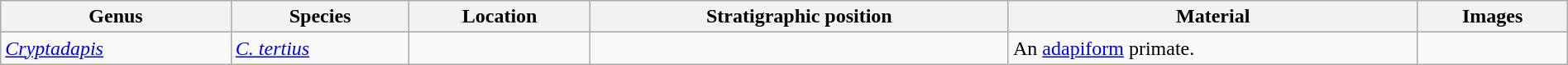<table class="wikitable sortable"  style="margin:auto; width:100%;">
<tr>
<th>Genus</th>
<th>Species</th>
<th>Location</th>
<th>Stratigraphic position</th>
<th>Material</th>
<th>Images</th>
</tr>
<tr>
<td><em><a href='#'>Cryptadapis</a></em></td>
<td><em><a href='#'>C. tertius</a></em></td>
<td></td>
<td></td>
<td>An <a href='#'>adapiform</a> primate.</td>
<td></td>
</tr>
</table>
